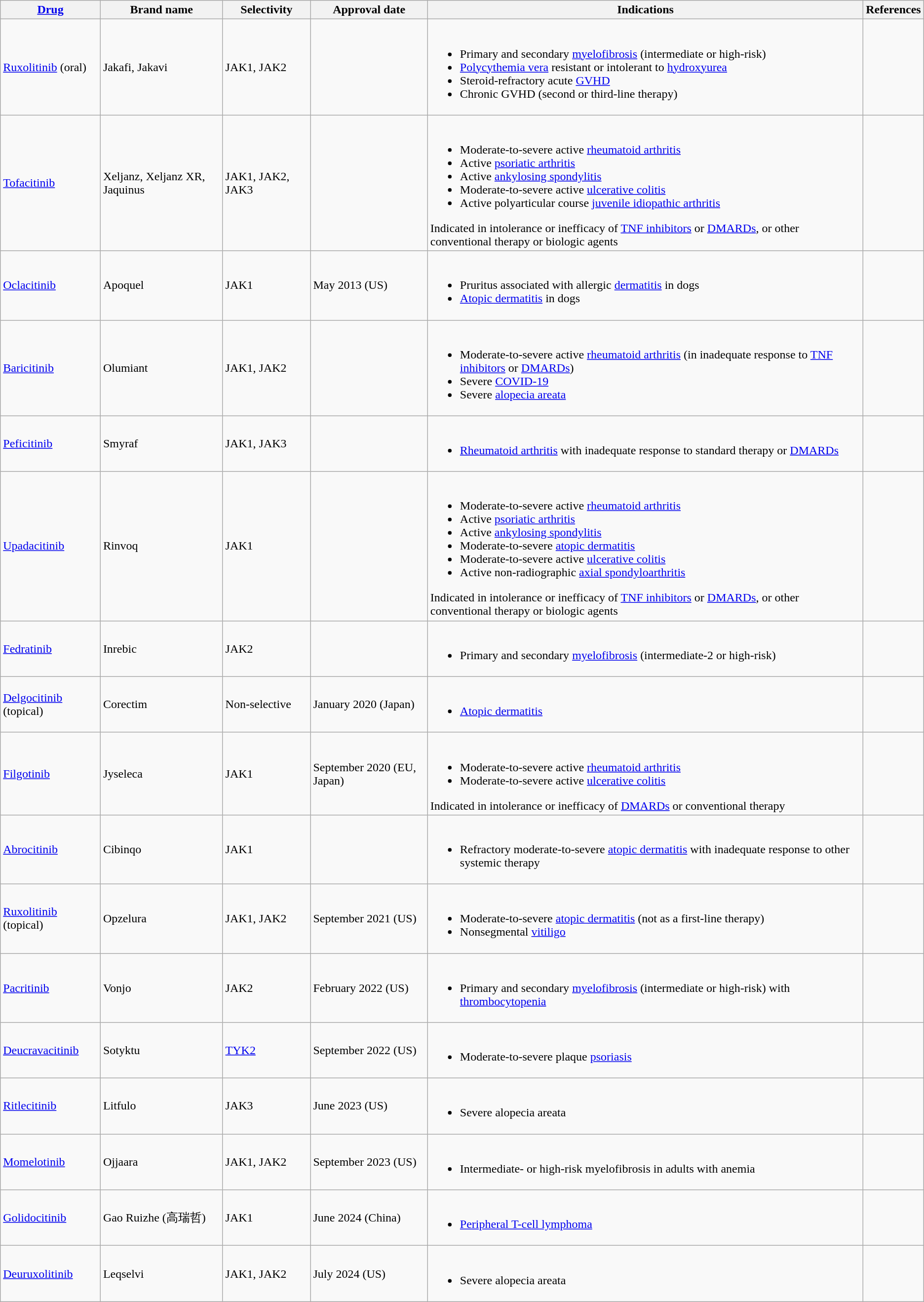<table class="wikitable sortable">
<tr>
<th><a href='#'>Drug</a></th>
<th>Brand name</th>
<th>Selectivity</th>
<th>Approval date</th>
<th>Indications</th>
<th>References</th>
</tr>
<tr>
<td><a href='#'>Ruxolitinib</a> (oral)</td>
<td>Jakafi, Jakavi</td>
<td>JAK1, JAK2</td>
<td></td>
<td><br><ul><li>Primary and secondary <a href='#'>myelofibrosis</a> (intermediate or high-risk)</li><li><a href='#'>Polycythemia vera</a> resistant or intolerant to <a href='#'>hydroxyurea</a></li><li>Steroid-refractory acute <a href='#'>GVHD</a></li><li>Chronic GVHD (second or third-line therapy)</li></ul></td>
<td></td>
</tr>
<tr>
<td><a href='#'>Tofacitinib</a></td>
<td>Xeljanz, Xeljanz XR, Jaquinus</td>
<td>JAK1, JAK2, JAK3</td>
<td></td>
<td><br><ul><li>Moderate-to-severe active <a href='#'>rheumatoid arthritis</a></li><li>Active <a href='#'>psoriatic arthritis</a></li><li>Active <a href='#'>ankylosing spondylitis</a></li><li>Moderate-to-severe active <a href='#'>ulcerative colitis</a></li><li>Active polyarticular course <a href='#'>juvenile idiopathic arthritis</a></li></ul>Indicated in intolerance or inefficacy of <a href='#'>TNF inhibitors</a> or <a href='#'>DMARDs</a>, or other conventional therapy or biologic agents</td>
<td></td>
</tr>
<tr>
<td><a href='#'>Oclacitinib</a></td>
<td>Apoquel</td>
<td>JAK1</td>
<td>May 2013 (US)</td>
<td><br><ul><li>Pruritus associated with allergic <a href='#'>dermatitis</a> in dogs</li><li><a href='#'>Atopic dermatitis</a> in dogs</li></ul></td>
<td></td>
</tr>
<tr>
<td><a href='#'>Baricitinib</a></td>
<td>Olumiant</td>
<td>JAK1, JAK2</td>
<td></td>
<td><br><ul><li>Moderate-to-severe active <a href='#'>rheumatoid arthritis</a> (in inadequate response to <a href='#'>TNF inhibitors</a> or <a href='#'>DMARDs</a>)</li><li>Severe <a href='#'>COVID-19</a></li><li>Severe <a href='#'>alopecia areata</a></li></ul></td>
<td></td>
</tr>
<tr>
<td><a href='#'>Peficitinib</a></td>
<td>Smyraf</td>
<td>JAK1, JAK3</td>
<td></td>
<td><br><ul><li><a href='#'>Rheumatoid arthritis</a> with inadequate response to standard therapy or <a href='#'>DMARDs</a></li></ul></td>
<td></td>
</tr>
<tr>
<td><a href='#'>Upadacitinib</a></td>
<td>Rinvoq</td>
<td>JAK1</td>
<td></td>
<td><br><ul><li>Moderate-to-severe active <a href='#'>rheumatoid arthritis</a></li><li>Active <a href='#'>psoriatic arthritis</a></li><li>Active <a href='#'>ankylosing spondylitis</a></li><li>Moderate-to-severe <a href='#'>atopic dermatitis</a></li><li>Moderate-to-severe active <a href='#'>ulcerative colitis</a></li><li>Active non-radiographic <a href='#'>axial spondyloarthritis</a></li></ul>Indicated in intolerance or inefficacy of <a href='#'>TNF inhibitors</a> or <a href='#'>DMARDs</a>, or other conventional therapy or biologic agents</td>
<td></td>
</tr>
<tr>
<td><a href='#'>Fedratinib</a></td>
<td>Inrebic</td>
<td>JAK2</td>
<td></td>
<td><br><ul><li>Primary and secondary <a href='#'>myelofibrosis</a> (intermediate-2 or high-risk)</li></ul></td>
<td></td>
</tr>
<tr>
<td><a href='#'>Delgocitinib</a> (topical)</td>
<td>Corectim</td>
<td>Non-selective</td>
<td>January 2020 (Japan)</td>
<td><br><ul><li><a href='#'>Atopic dermatitis</a></li></ul></td>
<td></td>
</tr>
<tr>
<td><a href='#'>Filgotinib</a></td>
<td>Jyseleca</td>
<td>JAK1</td>
<td>September 2020 (EU, Japan)</td>
<td><br><ul><li>Moderate-to-severe active <a href='#'>rheumatoid arthritis</a></li><li>Moderate-to-severe active <a href='#'>ulcerative colitis</a></li></ul>Indicated in intolerance or inefficacy of <a href='#'>DMARDs</a> or conventional therapy</td>
<td></td>
</tr>
<tr>
<td><a href='#'>Abrocitinib</a></td>
<td>Cibinqo</td>
<td>JAK1</td>
<td></td>
<td><br><ul><li>Refractory moderate-to-severe <a href='#'>atopic dermatitis</a> with inadequate response to other systemic therapy</li></ul></td>
<td></td>
</tr>
<tr>
<td><a href='#'>Ruxolitinib</a> (topical)</td>
<td>Opzelura</td>
<td>JAK1, JAK2</td>
<td>September 2021 (US)</td>
<td><br><ul><li>Moderate-to-severe <a href='#'>atopic dermatitis</a> (not as a first-line therapy)</li><li>Nonsegmental <a href='#'>vitiligo</a></li></ul></td>
<td></td>
</tr>
<tr>
<td><a href='#'>Pacritinib</a></td>
<td>Vonjo</td>
<td>JAK2</td>
<td>February 2022 (US)</td>
<td><br><ul><li>Primary and secondary <a href='#'>myelofibrosis</a> (intermediate or high-risk) with <a href='#'>thrombocytopenia</a></li></ul></td>
<td></td>
</tr>
<tr>
<td><a href='#'>Deucravacitinib</a></td>
<td>Sotyktu</td>
<td><a href='#'>TYK2</a></td>
<td>September 2022 (US)</td>
<td><br><ul><li>Moderate-to-severe plaque <a href='#'>psoriasis</a></li></ul></td>
<td></td>
</tr>
<tr>
<td><a href='#'>Ritlecitinib</a></td>
<td>Litfulo</td>
<td>JAK3</td>
<td>June 2023 (US)</td>
<td><br><ul><li>Severe alopecia areata</li></ul></td>
<td></td>
</tr>
<tr>
<td><a href='#'>Momelotinib</a></td>
<td>Ojjaara</td>
<td>JAK1, JAK2</td>
<td>September 2023 (US)</td>
<td><br><ul><li>Intermediate- or high-risk myelofibrosis in adults with anemia</li></ul></td>
<td></td>
</tr>
<tr>
<td><a href='#'>Golidocitinib</a></td>
<td>Gao Ruizhe (高瑞哲)</td>
<td>JAK1</td>
<td>June 2024 (China)</td>
<td><br><ul><li><a href='#'>Peripheral T-cell lymphoma</a></li></ul></td>
<td></td>
</tr>
<tr>
<td><a href='#'>Deuruxolitinib</a></td>
<td>Leqselvi</td>
<td>JAK1, JAK2</td>
<td>July 2024 (US)</td>
<td><br><ul><li>Severe alopecia areata</li></ul></td>
<td></td>
</tr>
</table>
